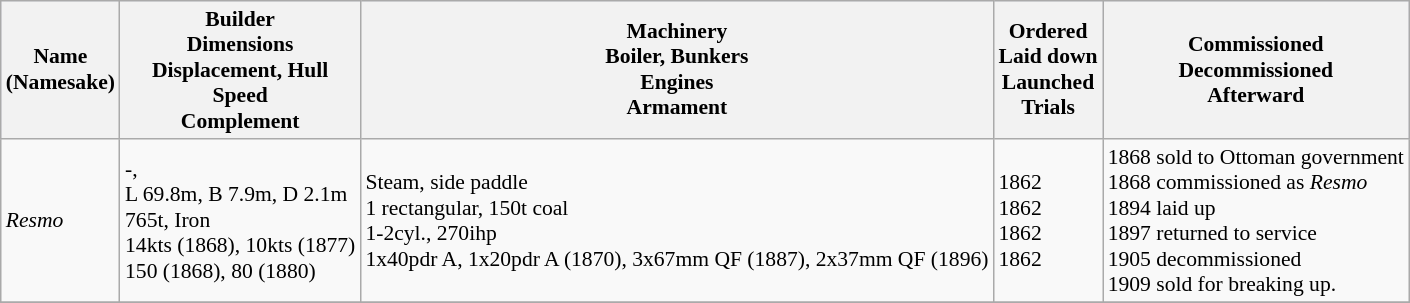<table class="wikitable" style="font-size:90%;">
<tr bgcolor="#e6e9ff">
<th>Name<br>(Namesake)</th>
<th>Builder<br>Dimensions<br>Displacement, Hull<br>Speed<br>Complement</th>
<th>Machinery<br>Boiler, Bunkers<br>Engines<br>Armament</th>
<th>Ordered<br>Laid down<br>Launched<br>Trials</th>
<th>Commissioned<br>Decommissioned<br>Afterward</th>
</tr>
<tr ---->
<td><em>Resmo</em></td>
<td> -, <br>L 69.8m, B 7.9m, D 2.1m<br>765t, Iron<br>14kts (1868), 10kts (1877)<br>150 (1868), 80 (1880)</td>
<td>Steam, side paddle<br>1 rectangular, 150t coal<br>1-2cyl., 270ihp<br>1x40pdr A, 1x20pdr A (1870), 3x67mm QF (1887), 2x37mm QF (1896)</td>
<td>1862<br>1862<br>1862<br>1862</td>
<td>1868 sold to Ottoman government<br>1868 commissioned as <em>Resmo</em><br>1894 laid up<br>1897 returned to service<br>1905 decommissioned<br>1909 sold for breaking up.</td>
</tr>
<tr ---->
</tr>
</table>
